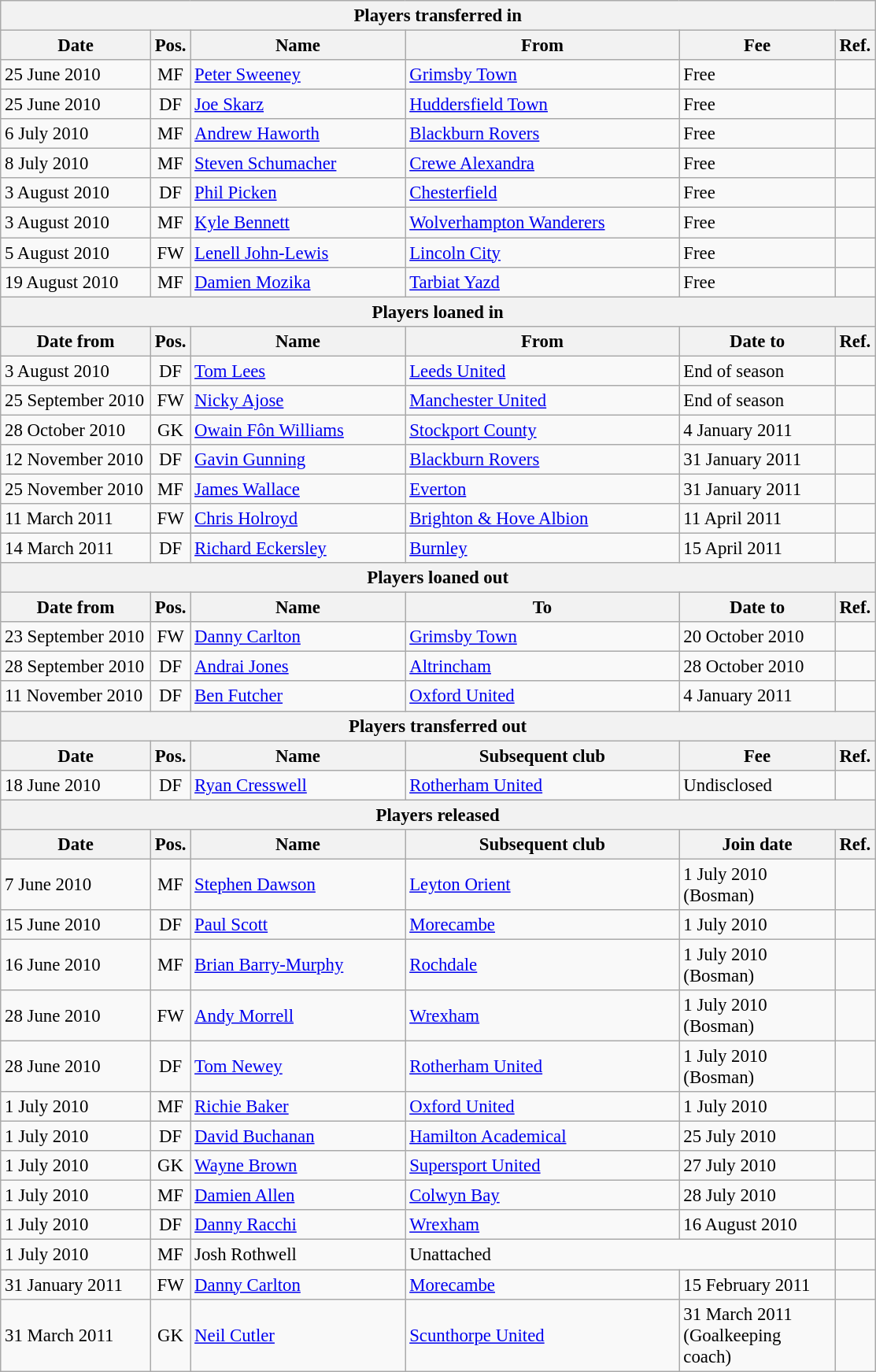<table class="wikitable" style="font-size:95%;">
<tr>
<th colspan="6">Players transferred in</th>
</tr>
<tr>
<th width="120px">Date</th>
<th width="25px">Pos.</th>
<th width="175px">Name</th>
<th width="225px">From</th>
<th width="125px">Fee</th>
<th width="25px">Ref.</th>
</tr>
<tr>
<td>25 June 2010</td>
<td align="center">MF</td>
<td> <a href='#'>Peter Sweeney</a></td>
<td> <a href='#'>Grimsby Town</a></td>
<td>Free</td>
<td align="center"></td>
</tr>
<tr>
<td>25 June 2010</td>
<td align="center">DF</td>
<td> <a href='#'>Joe Skarz</a></td>
<td> <a href='#'>Huddersfield Town</a></td>
<td>Free</td>
<td align="center"></td>
</tr>
<tr>
<td>6 July 2010</td>
<td align="center">MF</td>
<td> <a href='#'>Andrew Haworth</a></td>
<td> <a href='#'>Blackburn Rovers</a></td>
<td>Free</td>
<td align="center"></td>
</tr>
<tr>
<td>8 July 2010</td>
<td align="center">MF</td>
<td> <a href='#'>Steven Schumacher</a></td>
<td> <a href='#'>Crewe Alexandra</a></td>
<td>Free</td>
<td align="center"></td>
</tr>
<tr>
<td>3 August 2010</td>
<td align="center">DF</td>
<td> <a href='#'>Phil Picken</a></td>
<td> <a href='#'>Chesterfield</a></td>
<td>Free</td>
<td align="center"></td>
</tr>
<tr>
<td>3 August 2010</td>
<td align="center">MF</td>
<td> <a href='#'>Kyle Bennett</a></td>
<td> <a href='#'>Wolverhampton Wanderers</a></td>
<td>Free</td>
<td align="center"></td>
</tr>
<tr>
<td>5 August 2010</td>
<td align="center">FW</td>
<td> <a href='#'>Lenell John-Lewis</a></td>
<td> <a href='#'>Lincoln City</a></td>
<td>Free</td>
<td align="center"></td>
</tr>
<tr>
<td>19 August 2010</td>
<td align="center">MF</td>
<td> <a href='#'>Damien Mozika</a></td>
<td> <a href='#'>Tarbiat Yazd</a></td>
<td>Free</td>
<td align="center"></td>
</tr>
<tr>
<th colspan="6">Players loaned in</th>
</tr>
<tr>
<th>Date from</th>
<th>Pos.</th>
<th>Name</th>
<th>From</th>
<th>Date to</th>
<th>Ref.</th>
</tr>
<tr>
<td>3 August 2010</td>
<td align="center">DF</td>
<td> <a href='#'>Tom Lees</a></td>
<td> <a href='#'>Leeds United</a></td>
<td>End of season</td>
<td align="center"></td>
</tr>
<tr>
<td>25 September 2010</td>
<td align="center">FW</td>
<td> <a href='#'>Nicky Ajose</a></td>
<td> <a href='#'>Manchester United</a></td>
<td>End of season</td>
<td align="center"></td>
</tr>
<tr>
<td>28 October 2010</td>
<td align="center">GK</td>
<td> <a href='#'>Owain Fôn Williams</a></td>
<td> <a href='#'>Stockport County</a></td>
<td>4 January 2011</td>
<td align="center"></td>
</tr>
<tr>
<td>12 November 2010</td>
<td align="center">DF</td>
<td> <a href='#'>Gavin Gunning</a></td>
<td> <a href='#'>Blackburn Rovers</a></td>
<td>31 January 2011</td>
<td align="center"></td>
</tr>
<tr>
<td>25 November 2010</td>
<td align="center">MF</td>
<td> <a href='#'>James Wallace</a></td>
<td> <a href='#'>Everton</a></td>
<td>31 January 2011</td>
<td align="center"></td>
</tr>
<tr>
<td>11 March 2011</td>
<td align="center">FW</td>
<td> <a href='#'>Chris Holroyd</a></td>
<td> <a href='#'>Brighton & Hove Albion</a></td>
<td>11 April 2011</td>
<td align="center"></td>
</tr>
<tr>
<td>14 March 2011</td>
<td align="center">DF</td>
<td> <a href='#'>Richard Eckersley</a></td>
<td> <a href='#'>Burnley</a></td>
<td>15 April 2011</td>
<td align="center"></td>
</tr>
<tr>
<th colspan="6">Players loaned out</th>
</tr>
<tr>
<th>Date from</th>
<th>Pos.</th>
<th>Name</th>
<th>To</th>
<th>Date to</th>
<th>Ref.</th>
</tr>
<tr>
<td>23 September 2010</td>
<td align="center">FW</td>
<td> <a href='#'>Danny Carlton</a></td>
<td> <a href='#'>Grimsby Town</a></td>
<td>20 October 2010</td>
<td align="center"></td>
</tr>
<tr>
<td>28 September 2010</td>
<td align="center">DF</td>
<td> <a href='#'>Andrai Jones</a></td>
<td> <a href='#'>Altrincham</a></td>
<td>28 October 2010</td>
<td align="center"></td>
</tr>
<tr>
<td>11 November 2010</td>
<td align="center">DF</td>
<td> <a href='#'>Ben Futcher</a></td>
<td> <a href='#'>Oxford United</a></td>
<td>4 January 2011</td>
<td align="center"></td>
</tr>
<tr>
<th colspan="6">Players transferred out</th>
</tr>
<tr>
<th>Date</th>
<th>Pos.</th>
<th>Name</th>
<th>Subsequent club</th>
<th>Fee</th>
<th>Ref.</th>
</tr>
<tr>
<td>18 June 2010</td>
<td align="center">DF</td>
<td> <a href='#'>Ryan Cresswell</a></td>
<td> <a href='#'>Rotherham United</a></td>
<td>Undisclosed</td>
<td align="center"></td>
</tr>
<tr>
<th colspan="6">Players released</th>
</tr>
<tr>
<th>Date</th>
<th>Pos.</th>
<th>Name</th>
<th>Subsequent club</th>
<th>Join date</th>
<th>Ref.</th>
</tr>
<tr>
<td>7 June 2010</td>
<td align="center">MF</td>
<td> <a href='#'>Stephen Dawson</a></td>
<td> <a href='#'>Leyton Orient</a></td>
<td>1 July 2010 (Bosman)</td>
<td align="center"></td>
</tr>
<tr>
<td>15 June 2010</td>
<td align="center">DF</td>
<td> <a href='#'>Paul Scott</a></td>
<td> <a href='#'>Morecambe</a></td>
<td>1 July 2010</td>
<td align="center"></td>
</tr>
<tr>
<td>16 June 2010</td>
<td align="center">MF</td>
<td> <a href='#'>Brian Barry-Murphy</a></td>
<td> <a href='#'>Rochdale</a></td>
<td>1 July 2010 (Bosman)</td>
<td align="center"></td>
</tr>
<tr>
<td>28 June 2010</td>
<td align="center">FW</td>
<td> <a href='#'>Andy Morrell</a></td>
<td> <a href='#'>Wrexham</a></td>
<td>1 July 2010 (Bosman)</td>
<td align="center"></td>
</tr>
<tr>
<td>28 June 2010</td>
<td align="center">DF</td>
<td> <a href='#'>Tom Newey</a></td>
<td> <a href='#'>Rotherham United</a></td>
<td>1 July 2010 (Bosman)</td>
<td align="center"></td>
</tr>
<tr>
<td>1 July 2010</td>
<td align="center">MF</td>
<td> <a href='#'>Richie Baker</a></td>
<td> <a href='#'>Oxford United</a></td>
<td>1 July 2010</td>
<td align="center"></td>
</tr>
<tr>
<td>1 July 2010</td>
<td align="center">DF</td>
<td> <a href='#'>David Buchanan</a></td>
<td> <a href='#'>Hamilton Academical</a></td>
<td>25 July 2010</td>
<td align="center"></td>
</tr>
<tr>
<td>1 July 2010</td>
<td align="center">GK</td>
<td> <a href='#'>Wayne Brown</a></td>
<td> <a href='#'>Supersport United</a></td>
<td>27 July 2010</td>
<td align="center"></td>
</tr>
<tr>
<td>1 July 2010</td>
<td align="center">MF</td>
<td> <a href='#'>Damien Allen</a></td>
<td> <a href='#'>Colwyn Bay</a></td>
<td>28 July 2010</td>
<td align="center"></td>
</tr>
<tr>
<td>1 July 2010</td>
<td align="center">DF</td>
<td> <a href='#'>Danny Racchi</a></td>
<td> <a href='#'>Wrexham</a></td>
<td>16 August 2010</td>
<td align="center"></td>
</tr>
<tr>
<td>1 July 2010</td>
<td align="center">MF</td>
<td> Josh Rothwell</td>
<td colspan="2">Unattached</td>
<td align="center"></td>
</tr>
<tr>
<td>31 January 2011</td>
<td align="center">FW</td>
<td> <a href='#'>Danny Carlton</a></td>
<td> <a href='#'>Morecambe</a></td>
<td>15 February 2011</td>
<td align="center"></td>
</tr>
<tr>
<td>31 March 2011</td>
<td align="center">GK</td>
<td> <a href='#'>Neil Cutler</a></td>
<td> <a href='#'>Scunthorpe United</a></td>
<td>31 March 2011 (Goalkeeping coach)</td>
<td align="center"></td>
</tr>
</table>
